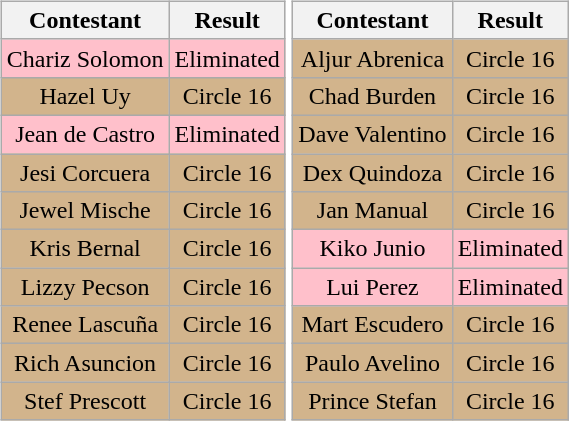<table>
<tr>
<td><br><table class="wikitable sortable nowrap" style="margin:auto; text-align:center">
<tr>
<th scope="col">Contestant</th>
<th scope="col">Result</th>
</tr>
<tr>
<td bgcolor=pink>Chariz Solomon</td>
<td bgcolor=pink>Eliminated</td>
</tr>
<tr>
<td bgcolor=tan>Hazel Uy</td>
<td bgcolor=tan>Circle 16</td>
</tr>
<tr>
<td bgcolor=pink>Jean de Castro</td>
<td bgcolor=pink>Eliminated</td>
</tr>
<tr>
<td bgcolor=tan>Jesi Corcuera</td>
<td bgcolor=tan>Circle 16</td>
</tr>
<tr>
<td bgcolor=tan>Jewel Mische</td>
<td bgcolor=tan>Circle 16</td>
</tr>
<tr>
<td bgcolor=tan>Kris Bernal</td>
<td bgcolor=tan>Circle 16</td>
</tr>
<tr>
<td bgcolor=tan>Lizzy Pecson</td>
<td bgcolor=tan>Circle 16</td>
</tr>
<tr>
<td bgcolor=tan>Renee Lascuña</td>
<td bgcolor=tan>Circle 16</td>
</tr>
<tr>
<td bgcolor=tan>Rich Asuncion</td>
<td bgcolor=tan>Circle 16</td>
</tr>
<tr>
<td bgcolor=tan>Stef Prescott</td>
<td bgcolor=tan>Circle 16</td>
</tr>
</table>
</td>
<td><br><table class="wikitable sortable nowrap" style="margin:auto; text-align:center">
<tr>
<th scope="col">Contestant</th>
<th scope="col">Result</th>
</tr>
<tr>
<td bgcolor=tan>Aljur Abrenica</td>
<td bgcolor=tan>Circle 16</td>
</tr>
<tr>
<td bgcolor=tan>Chad Burden</td>
<td bgcolor=tan>Circle 16</td>
</tr>
<tr>
<td bgcolor=tan>Dave Valentino</td>
<td bgcolor=tan>Circle 16</td>
</tr>
<tr>
<td bgcolor=tan>Dex Quindoza</td>
<td bgcolor=tan>Circle 16</td>
</tr>
<tr>
<td bgcolor=tan>Jan Manual</td>
<td bgcolor=tan>Circle 16</td>
</tr>
<tr>
<td bgcolor=pink>Kiko Junio</td>
<td bgcolor=pink>Eliminated</td>
</tr>
<tr>
<td bgcolor=pink>Lui Perez</td>
<td bgcolor=pink>Eliminated</td>
</tr>
<tr>
<td bgcolor=tan>Mart Escudero</td>
<td bgcolor=tan>Circle 16</td>
</tr>
<tr>
<td bgcolor=tan>Paulo Avelino</td>
<td bgcolor=tan>Circle 16</td>
</tr>
<tr>
<td bgcolor=tan>Prince Stefan</td>
<td bgcolor=tan>Circle 16</td>
</tr>
</table>
</td>
</tr>
</table>
